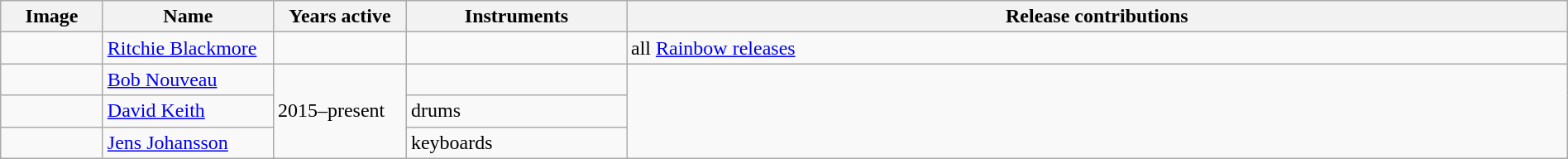<table class="wikitable" border="1" width=100%>
<tr>
<th width="75">Image</th>
<th width="130">Name</th>
<th width="100">Years active</th>
<th width="170">Instruments</th>
<th>Release contributions</th>
</tr>
<tr>
<td></td>
<td><a href='#'>Ritchie Blackmore</a></td>
<td></td>
<td></td>
<td>all <a href='#'>Rainbow releases</a></td>
</tr>
<tr>
<td></td>
<td><a href='#'>Bob Nouveau</a><br></td>
<td rowspan="3">2015–present</td>
<td></td>
<td rowspan="3"></td>
</tr>
<tr>
<td></td>
<td><a href='#'>David Keith</a></td>
<td>drums</td>
</tr>
<tr>
<td></td>
<td><a href='#'>Jens Johansson</a></td>
<td>keyboards</td>
</tr>
</table>
